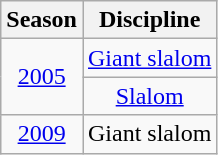<table class=wikitable style="text-align:center">
<tr>
<th>Season</th>
<th>Discipline</th>
</tr>
<tr>
<td rowspan=2><a href='#'>2005</a></td>
<td><a href='#'>Giant slalom</a></td>
</tr>
<tr>
<td><a href='#'>Slalom</a></td>
</tr>
<tr>
<td><a href='#'>2009</a></td>
<td>Giant slalom</td>
</tr>
</table>
